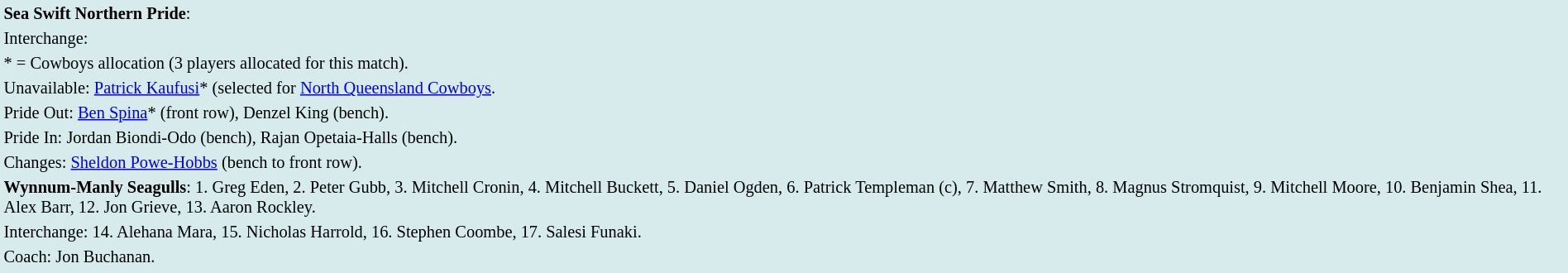<table style="background:#d7ebed; font-size:85%; width:100%;">
<tr>
<td><strong>Sea Swift Northern Pride</strong>:             </td>
</tr>
<tr>
<td>Interchange:    </td>
</tr>
<tr>
<td>* = Cowboys allocation (3 players allocated for this match).</td>
</tr>
<tr>
<td>Unavailable: <a href='#'>Patrick Kaufusi</a>* (selected for <a href='#'>North Queensland Cowboys</a>.</td>
</tr>
<tr>
<td>Pride Out: <a href='#'>Ben Spina</a>* (front row), Denzel King (bench).</td>
</tr>
<tr>
<td>Pride In: Jordan Biondi-Odo (bench), Rajan Opetaia-Halls (bench).</td>
</tr>
<tr>
<td>Changes: <a href='#'>Sheldon Powe-Hobbs</a> (bench to front row).</td>
</tr>
<tr>
<td><strong>Wynnum-Manly Seagulls</strong>: 1. Greg Eden, 2. Peter Gubb, 3. Mitchell Cronin, 4. Mitchell Buckett, 5. Daniel Ogden, 6. Patrick Templeman (c), 7. Matthew Smith, 8. Magnus Stromquist, 9. Mitchell Moore, 10. Benjamin Shea, 11. Alex Barr, 12. Jon Grieve, 13. Aaron Rockley.</td>
</tr>
<tr>
<td>Interchange: 14. Alehana Mara, 15. Nicholas Harrold, 16. Stephen Coombe, 17. Salesi Funaki.</td>
</tr>
<tr>
<td>Coach: Jon Buchanan.</td>
</tr>
<tr>
</tr>
</table>
